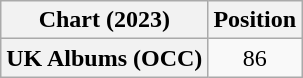<table class="wikitable plainrowheaders" style="text-align:center">
<tr>
<th scope="col">Chart (2023)</th>
<th scope="col">Position</th>
</tr>
<tr>
<th scope="row">UK Albums (OCC)</th>
<td>86</td>
</tr>
</table>
